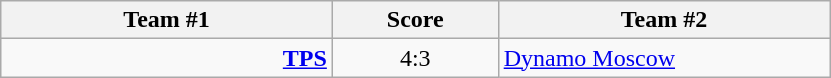<table class="wikitable" style="text-align: center;">
<tr>
<th width=22%>Team #1</th>
<th width=11%>Score</th>
<th width=22%>Team #2</th>
</tr>
<tr>
<td style="text-align: right;"><strong><a href='#'>TPS</a></strong> </td>
<td>4:3</td>
<td style="text-align: left;"> <a href='#'>Dynamo Moscow</a></td>
</tr>
</table>
